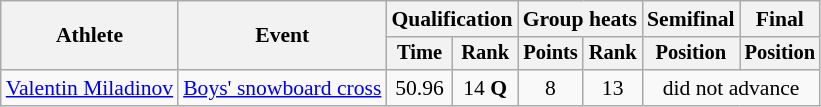<table class="wikitable" style="font-size:90%">
<tr>
<th rowspan="2">Athlete</th>
<th rowspan="2">Event</th>
<th colspan=2>Qualification</th>
<th colspan=2>Group heats</th>
<th>Semifinal</th>
<th>Final</th>
</tr>
<tr style="font-size:95%">
<th>Time</th>
<th>Rank</th>
<th>Points</th>
<th>Rank</th>
<th>Position</th>
<th>Position</th>
</tr>
<tr align=center>
<td align=left><a href='#'>Valentin Miladinov</a></td>
<td align=left><a href='#'>Boys' snowboard cross</a></td>
<td>50.96</td>
<td>14 <strong>Q</strong></td>
<td>8</td>
<td>13</td>
<td colspan=2>did not advance</td>
</tr>
</table>
